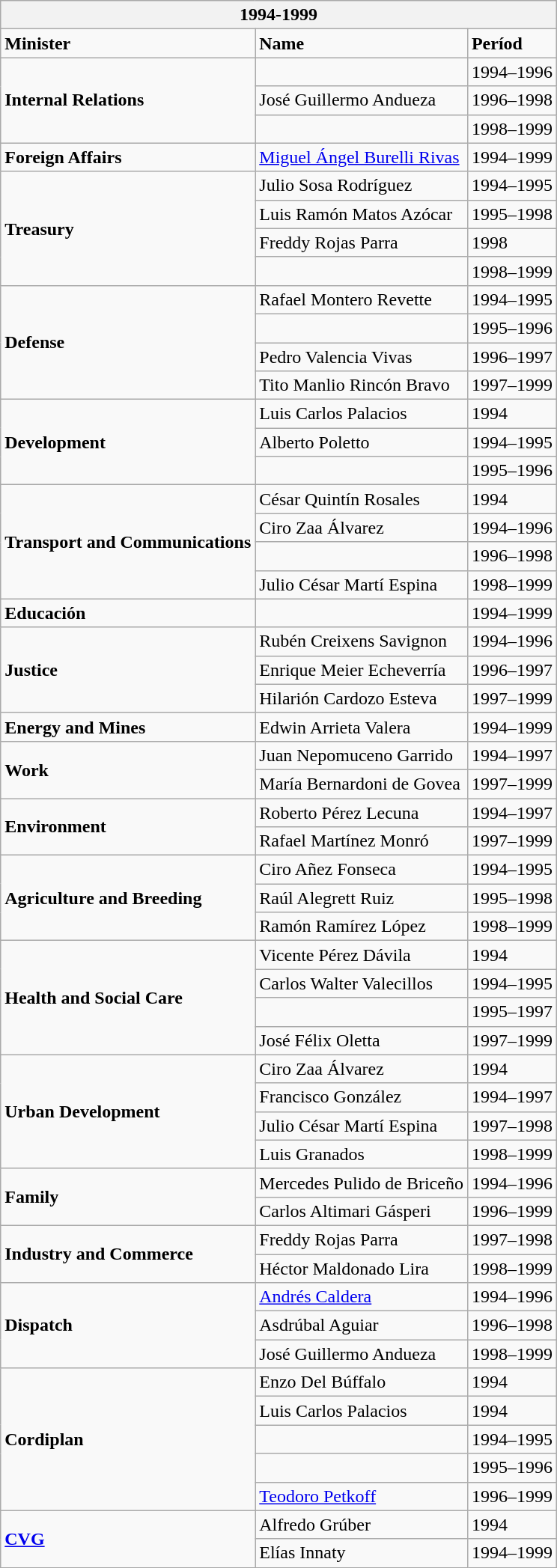<table class="wikitable">
<tr>
<th bgcolor="#dcdcdc" colspan=3>1994-1999</th>
</tr>
<tr>
<td align="left"><strong>Minister</strong></td>
<td align="left"><strong>Name</strong></td>
<td align="left"><strong>Períod</strong></td>
</tr>
<tr>
<td rowspan="3" align="left"><strong>Internal Relations</strong></td>
<td align="left"></td>
<td align="left">1994–1996</td>
</tr>
<tr>
<td align="left">José Guillermo Andueza</td>
<td align="left">1996–1998</td>
</tr>
<tr>
<td align="left"></td>
<td align="left">1998–1999</td>
</tr>
<tr>
<td align="left"><strong>Foreign Affairs</strong></td>
<td align="left"><a href='#'>Miguel Ángel Burelli Rivas</a></td>
<td align="left">1994–1999</td>
</tr>
<tr>
<td rowspan="4" align="left"><strong>Treasury</strong></td>
<td align="left">Julio Sosa Rodríguez</td>
<td align="left">1994–1995</td>
</tr>
<tr>
<td align="left">Luis Ramón Matos Azócar</td>
<td align="left">1995–1998</td>
</tr>
<tr>
<td align="left">Freddy Rojas Parra</td>
<td align="left">1998</td>
</tr>
<tr>
<td align="left"></td>
<td align="left">1998–1999</td>
</tr>
<tr>
<td rowspan="4" align="left"><strong>Defense</strong></td>
<td align="left">Rafael Montero Revette</td>
<td align="left">1994–1995</td>
</tr>
<tr>
<td align="left"></td>
<td align="left">1995–1996</td>
</tr>
<tr>
<td align="left">Pedro Valencia Vivas</td>
<td align="left">1996–1997</td>
</tr>
<tr>
<td align="left">Tito Manlio Rincón Bravo</td>
<td align="left">1997–1999</td>
</tr>
<tr>
<td rowspan="3" align="left"><strong>Development</strong></td>
<td align="left">Luis Carlos Palacios</td>
<td align="left">1994</td>
</tr>
<tr>
<td align="left">Alberto Poletto</td>
<td align="left">1994–1995</td>
</tr>
<tr>
<td align="left"></td>
<td align="left">1995–1996</td>
</tr>
<tr>
<td rowspan="4" align="left"><strong>Transport and Communications</strong></td>
<td align="left">César Quintín Rosales</td>
<td align="left">1994</td>
</tr>
<tr>
<td align="left">Ciro Zaa Álvarez</td>
<td align="left">1994–1996</td>
</tr>
<tr>
<td align="left"></td>
<td align="left">1996–1998</td>
</tr>
<tr>
<td align="left">Julio César Martí Espina</td>
<td align="left">1998–1999</td>
</tr>
<tr>
<td align="left"><strong>Educación</strong></td>
<td align="left"></td>
<td align="left">1994–1999</td>
</tr>
<tr>
<td rowspan="3" align="left"><strong>Justice</strong></td>
<td align="left">Rubén Creixens Savignon</td>
<td align="left">1994–1996</td>
</tr>
<tr>
<td align="left">Enrique Meier Echeverría</td>
<td align="left">1996–1997</td>
</tr>
<tr>
<td align="left">Hilarión Cardozo Esteva</td>
<td align="left">1997–1999</td>
</tr>
<tr>
<td align="left"><strong>Energy and Mines</strong></td>
<td align="left">Edwin Arrieta Valera</td>
<td align="left">1994–1999</td>
</tr>
<tr>
<td rowspan="2" align="left"><strong>Work</strong></td>
<td align="left">Juan Nepomuceno Garrido</td>
<td align="left">1994–1997</td>
</tr>
<tr>
<td align="left">María Bernardoni de Govea</td>
<td align="left">1997–1999</td>
</tr>
<tr>
<td rowspan="2" align="left"><strong>Environment</strong></td>
<td align="left">Roberto Pérez Lecuna</td>
<td align="left">1994–1997</td>
</tr>
<tr>
<td align="left">Rafael Martínez Monró</td>
<td align="left">1997–1999</td>
</tr>
<tr>
<td rowspan="3" align="left"><strong>Agriculture and Breeding</strong></td>
<td align="left">Ciro Añez Fonseca</td>
<td align="left">1994–1995</td>
</tr>
<tr>
<td align="left">Raúl Alegrett Ruiz</td>
<td align="left">1995–1998</td>
</tr>
<tr>
<td align="left">Ramón Ramírez López</td>
<td align="left">1998–1999</td>
</tr>
<tr>
<td rowspan="4" align="left"><strong>Health and Social Care</strong></td>
<td align="left">Vicente Pérez Dávila</td>
<td align="left">1994</td>
</tr>
<tr>
<td align="left">Carlos Walter Valecillos</td>
<td align="left">1994–1995</td>
</tr>
<tr>
<td align="left"></td>
<td align="left">1995–1997</td>
</tr>
<tr>
<td align="left">José Félix Oletta</td>
<td align="left">1997–1999</td>
</tr>
<tr>
<td rowspan="4" align="left"><strong>Urban Development</strong></td>
<td align="left">Ciro Zaa Álvarez</td>
<td align="left">1994</td>
</tr>
<tr>
<td align="left">Francisco González</td>
<td align="left">1994–1997</td>
</tr>
<tr>
<td align="left">Julio César Martí Espina</td>
<td align="left">1997–1998</td>
</tr>
<tr>
<td align="left">Luis Granados</td>
<td align="left">1998–1999</td>
</tr>
<tr>
<td rowspan="2" align="left"><strong>Family</strong></td>
<td align="left">Mercedes Pulido de Briceño</td>
<td align="left">1994–1996</td>
</tr>
<tr>
<td align="left">Carlos Altimari Gásperi</td>
<td align="left">1996–1999</td>
</tr>
<tr>
<td rowspan="2" align="left"><strong>Industry and Commerce</strong></td>
<td align="left">Freddy Rojas Parra</td>
<td align="left">1997–1998</td>
</tr>
<tr>
<td align="left">Héctor Maldonado Lira</td>
<td align="left">1998–1999</td>
</tr>
<tr>
<td rowspan="3" align="left"><strong>Dispatch</strong></td>
<td align="left"><a href='#'>Andrés Caldera</a></td>
<td align="left">1994–1996</td>
</tr>
<tr>
<td align="left">Asdrúbal Aguiar</td>
<td align="left">1996–1998</td>
</tr>
<tr>
<td align="left">José Guillermo Andueza</td>
<td align="left">1998–1999</td>
</tr>
<tr>
<td rowspan="5" align="left"><strong>Cordiplan</strong></td>
<td align="left">Enzo Del Búffalo</td>
<td align="left">1994</td>
</tr>
<tr>
<td align="left">Luis Carlos Palacios</td>
<td align="left">1994</td>
</tr>
<tr>
<td align="left"></td>
<td align="left">1994–1995</td>
</tr>
<tr>
<td align="left"></td>
<td align="left">1995–1996</td>
</tr>
<tr>
<td align="left"><a href='#'>Teodoro Petkoff</a></td>
<td align="left">1996–1999</td>
</tr>
<tr>
<td rowspan="2" align="left"><strong><a href='#'>CVG</a></strong></td>
<td align="left">Alfredo Grúber</td>
<td align="left">1994</td>
</tr>
<tr>
<td align="left">Elías Innaty</td>
<td align="left">1994–1999</td>
</tr>
</table>
